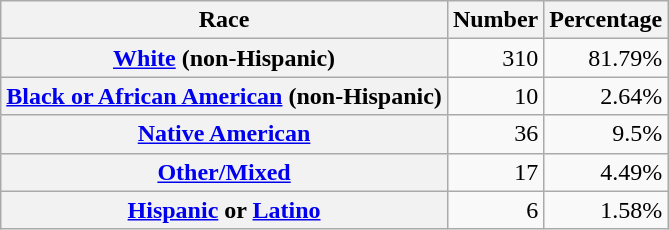<table class="wikitable" style="text-align:right">
<tr>
<th scope="col">Race</th>
<th scope="col">Number</th>
<th scope="col">Percentage</th>
</tr>
<tr>
<th scope="row"><a href='#'>White</a> (non-Hispanic)</th>
<td>310</td>
<td>81.79%</td>
</tr>
<tr>
<th scope="row"><a href='#'>Black or African American</a> (non-Hispanic)</th>
<td>10</td>
<td>2.64%</td>
</tr>
<tr>
<th scope="row"><a href='#'>Native American</a></th>
<td>36</td>
<td>9.5%</td>
</tr>
<tr>
<th scope="row"><a href='#'>Other/Mixed</a></th>
<td>17</td>
<td>4.49%</td>
</tr>
<tr>
<th scope="row"><a href='#'>Hispanic</a> or <a href='#'>Latino</a></th>
<td>6</td>
<td>1.58%</td>
</tr>
</table>
